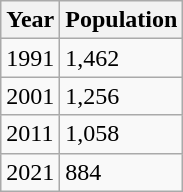<table class="wikitable">
<tr>
<th>Year</th>
<th>Population</th>
</tr>
<tr>
<td>1991</td>
<td>1,462</td>
</tr>
<tr>
<td>2001</td>
<td>1,256</td>
</tr>
<tr>
<td>2011</td>
<td>1,058</td>
</tr>
<tr>
<td>2021</td>
<td>884</td>
</tr>
</table>
